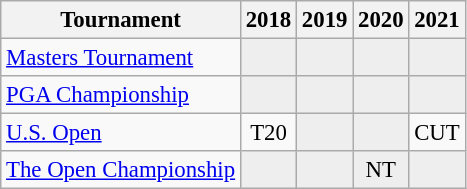<table class="wikitable" style="font-size:95%;text-align:center;">
<tr>
<th>Tournament</th>
<th>2018</th>
<th>2019</th>
<th>2020</th>
<th>2021</th>
</tr>
<tr>
<td align=left><a href='#'>Masters Tournament</a></td>
<td style="background:#eeeeee;"></td>
<td style="background:#eeeeee;"></td>
<td style="background:#eeeeee;"></td>
<td style="background:#eeeeee;"></td>
</tr>
<tr>
<td align=left><a href='#'>PGA Championship</a></td>
<td style="background:#eeeeee;"></td>
<td style="background:#eeeeee;"></td>
<td style="background:#eeeeee;"></td>
<td style="background:#eeeeee;"></td>
</tr>
<tr>
<td align=left><a href='#'>U.S. Open</a></td>
<td>T20</td>
<td style="background:#eeeeee;"></td>
<td style="background:#eeeeee;"></td>
<td>CUT</td>
</tr>
<tr>
<td align=left><a href='#'>The Open Championship</a></td>
<td style="background:#eeeeee;"></td>
<td style="background:#eeeeee;"></td>
<td style="background:#eeeeee;">NT</td>
<td style="background:#eeeeee;"></td>
</tr>
</table>
